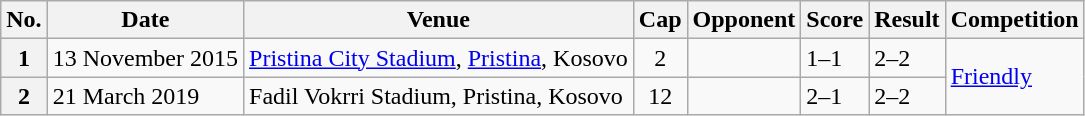<table class="wikitable sortable plainrowheaders">
<tr>
<th scope=col>No.</th>
<th scope=col data-sort-type=date>Date</th>
<th scope=col>Venue</th>
<th scope=col>Cap</th>
<th scope=col>Opponent</th>
<th scope=col>Score</th>
<th scope=col>Result</th>
<th scope=col>Competition</th>
</tr>
<tr>
<th scope=row>1</th>
<td>13 November 2015</td>
<td><a href='#'>Pristina City Stadium</a>, <a href='#'>Pristina</a>, Kosovo</td>
<td align=center>2</td>
<td></td>
<td>1–1</td>
<td>2–2</td>
<td rowspan=2><a href='#'>Friendly</a></td>
</tr>
<tr>
<th scope=row>2</th>
<td>21 March 2019</td>
<td>Fadil Vokrri Stadium, Pristina, Kosovo</td>
<td align=center>12</td>
<td></td>
<td>2–1</td>
<td>2–2</td>
</tr>
</table>
